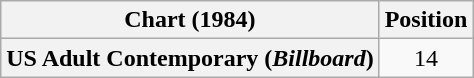<table class="wikitable plainrowheaders" style="text-align:center;">
<tr>
<th scope="col">Chart (1984)</th>
<th scope="col">Position</th>
</tr>
<tr>
<th scope="row">US Adult Contemporary (<em>Billboard</em>)</th>
<td>14</td>
</tr>
</table>
